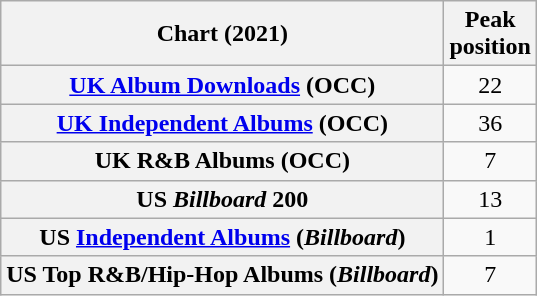<table class="wikitable sortable plainrowheaders" style="text-align:center">
<tr>
<th scope="col">Chart (2021)</th>
<th scope="col">Peak<br>position</th>
</tr>
<tr>
<th scope="row"><a href='#'>UK Album Downloads</a> (OCC)</th>
<td>22</td>
</tr>
<tr>
<th scope="row"><a href='#'>UK Independent Albums</a> (OCC)</th>
<td>36</td>
</tr>
<tr>
<th scope="row">UK R&B Albums (OCC)</th>
<td>7</td>
</tr>
<tr>
<th scope="row">US <em>Billboard</em> 200</th>
<td>13</td>
</tr>
<tr>
<th scope="row">US <a href='#'>Independent Albums</a> (<em>Billboard</em>)</th>
<td>1</td>
</tr>
<tr>
<th scope="row">US Top R&B/Hip-Hop Albums (<em>Billboard</em>)</th>
<td>7</td>
</tr>
</table>
